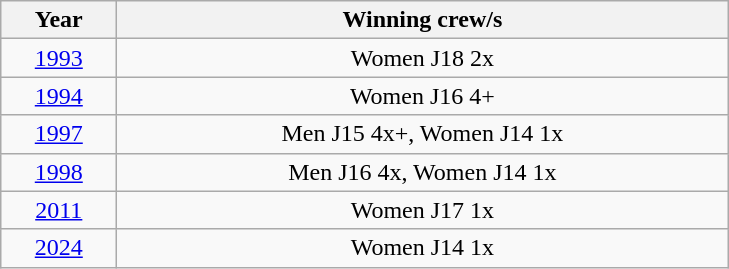<table class="wikitable" style="text-align:center">
<tr>
<th width=70>Year</th>
<th width=400>Winning crew/s</th>
</tr>
<tr>
<td><a href='#'>1993</a></td>
<td>Women J18 2x</td>
</tr>
<tr>
<td><a href='#'>1994</a></td>
<td>Women J16 4+</td>
</tr>
<tr>
<td><a href='#'>1997</a></td>
<td>Men J15 4x+, Women J14 1x</td>
</tr>
<tr>
<td><a href='#'>1998</a></td>
<td>Men J16 4x, Women J14 1x</td>
</tr>
<tr>
<td><a href='#'>2011</a></td>
<td>Women J17 1x</td>
</tr>
<tr>
<td><a href='#'>2024</a></td>
<td>Women J14 1x</td>
</tr>
</table>
